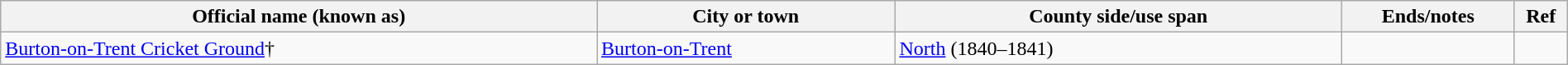<table class="wikitable" style="width:100%;">
<tr>
<th style="width:20%;">Official name (known as)</th>
<th style="width:10%;">City or town</th>
<th style="width:15%;">County side/use span</th>
<th width=5%>Ends/notes</th>
<th width=1%>Ref</th>
</tr>
<tr>
<td><a href='#'>Burton-on-Trent Cricket Ground</a>†</td>
<td><a href='#'>Burton-on-Trent</a></td>
<td><a href='#'>North</a> (1840–1841)</td>
<td></td>
<td></td>
</tr>
</table>
